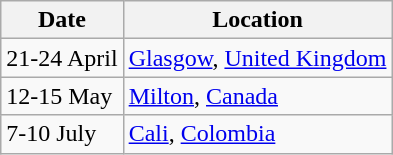<table class="wikitable">
<tr>
<th>Date</th>
<th>Location</th>
</tr>
<tr>
<td>21-24 April</td>
<td> <a href='#'>Glasgow</a>, <a href='#'>United Kingdom</a></td>
</tr>
<tr>
<td>12-15 May</td>
<td> <a href='#'>Milton</a>, <a href='#'>Canada</a></td>
</tr>
<tr>
<td>7-10 July</td>
<td> <a href='#'>Cali</a>, <a href='#'>Colombia</a></td>
</tr>
</table>
